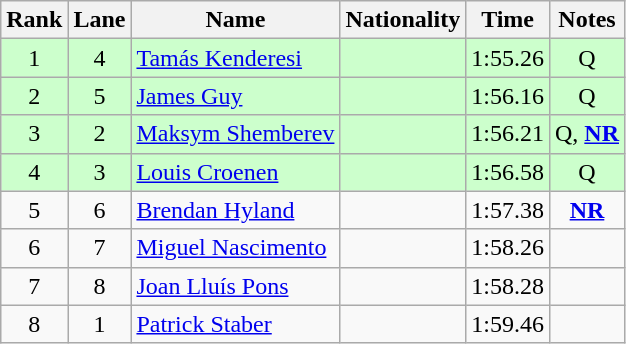<table class="wikitable sortable" style="text-align:center">
<tr>
<th>Rank</th>
<th>Lane</th>
<th>Name</th>
<th>Nationality</th>
<th>Time</th>
<th>Notes</th>
</tr>
<tr bgcolor=ccffcc>
<td>1</td>
<td>4</td>
<td align=left><a href='#'>Tamás Kenderesi</a></td>
<td align=left></td>
<td>1:55.26</td>
<td>Q</td>
</tr>
<tr bgcolor=ccffcc>
<td>2</td>
<td>5</td>
<td align=left><a href='#'>James Guy</a></td>
<td align=left></td>
<td>1:56.16</td>
<td>Q</td>
</tr>
<tr bgcolor=ccffcc>
<td>3</td>
<td>2</td>
<td align=left><a href='#'>Maksym Shemberev</a></td>
<td align=left></td>
<td>1:56.21</td>
<td>Q, <strong><a href='#'>NR</a></strong></td>
</tr>
<tr bgcolor=ccffcc>
<td>4</td>
<td>3</td>
<td align=left><a href='#'>Louis Croenen</a></td>
<td align=left></td>
<td>1:56.58</td>
<td>Q</td>
</tr>
<tr>
<td>5</td>
<td>6</td>
<td align=left><a href='#'>Brendan Hyland</a></td>
<td align=left></td>
<td>1:57.38</td>
<td><strong><a href='#'>NR</a></strong></td>
</tr>
<tr>
<td>6</td>
<td>7</td>
<td align=left><a href='#'>Miguel Nascimento</a></td>
<td align=left></td>
<td>1:58.26</td>
<td></td>
</tr>
<tr>
<td>7</td>
<td>8</td>
<td align=left><a href='#'>Joan Lluís Pons</a></td>
<td align=left></td>
<td>1:58.28</td>
<td></td>
</tr>
<tr>
<td>8</td>
<td>1</td>
<td align=left><a href='#'>Patrick Staber</a></td>
<td align=left></td>
<td>1:59.46</td>
<td></td>
</tr>
</table>
